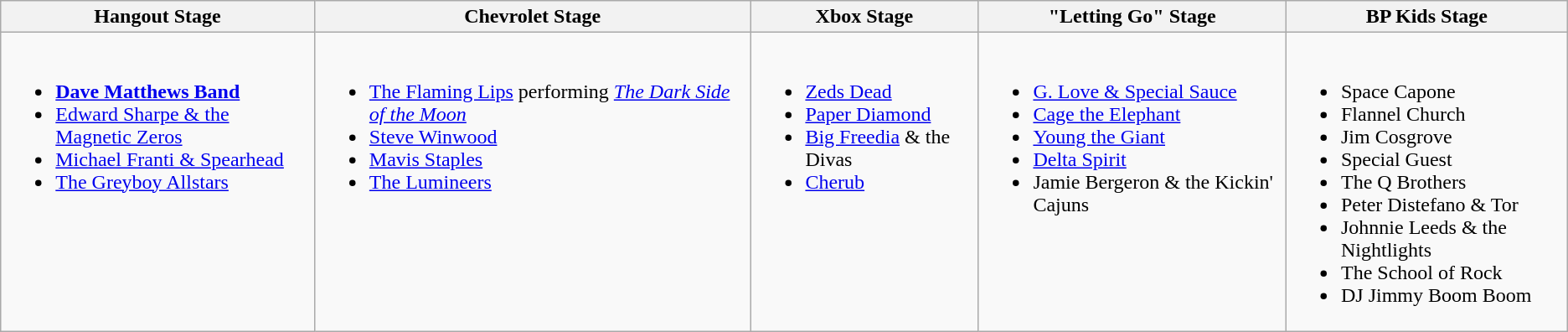<table class="wikitable">
<tr>
<th>Hangout Stage</th>
<th>Chevrolet Stage</th>
<th>Xbox Stage</th>
<th>"Letting Go" Stage</th>
<th>BP Kids Stage</th>
</tr>
<tr valign="top">
<td><br><ul><li><strong><a href='#'>Dave Matthews Band</a></strong></li><li><a href='#'>Edward Sharpe & the Magnetic Zeros</a></li><li><a href='#'>Michael Franti & Spearhead</a></li><li><a href='#'>The Greyboy Allstars</a></li></ul></td>
<td><br><ul><li><a href='#'>The Flaming Lips</a> performing <em><a href='#'>The Dark Side of the Moon</a></em></li><li><a href='#'>Steve Winwood</a></li><li><a href='#'>Mavis Staples</a></li><li><a href='#'>The Lumineers</a></li></ul></td>
<td><br><ul><li><a href='#'>Zeds Dead</a></li><li><a href='#'>Paper Diamond</a></li><li><a href='#'>Big Freedia</a> & the Divas</li><li><a href='#'>Cherub</a></li></ul></td>
<td><br><ul><li><a href='#'>G. Love & Special Sauce</a></li><li><a href='#'>Cage the Elephant</a></li><li><a href='#'>Young the Giant</a></li><li><a href='#'>Delta Spirit</a></li><li>Jamie Bergeron & the Kickin' Cajuns</li></ul></td>
<td><br><ul><li>Space Capone</li><li>Flannel Church</li><li>Jim Cosgrove</li><li>Special Guest</li><li>The Q Brothers</li><li>Peter Distefano & Tor</li><li>Johnnie Leeds & the Nightlights</li><li>The School of Rock</li><li>DJ Jimmy Boom Boom</li></ul></td>
</tr>
</table>
